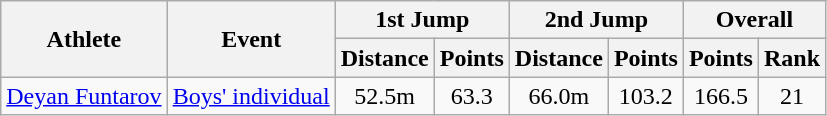<table class="wikitable">
<tr>
<th rowspan="2">Athlete</th>
<th rowspan="2">Event</th>
<th colspan="2">1st Jump</th>
<th colspan="2">2nd Jump</th>
<th colspan="2">Overall</th>
</tr>
<tr>
<th>Distance</th>
<th>Points</th>
<th>Distance</th>
<th>Points</th>
<th>Points</th>
<th>Rank</th>
</tr>
<tr>
<td><a href='#'>Deyan Funtarov</a></td>
<td><a href='#'>Boys' individual</a></td>
<td align="center">52.5m</td>
<td align="center">63.3</td>
<td align="center">66.0m</td>
<td align="center">103.2</td>
<td align="center">166.5</td>
<td align="center">21</td>
</tr>
</table>
